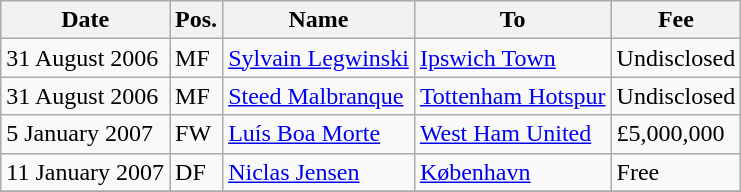<table class="wikitable">
<tr>
<th>Date</th>
<th>Pos.</th>
<th>Name</th>
<th>To</th>
<th>Fee</th>
</tr>
<tr>
<td>31 August 2006</td>
<td>MF</td>
<td> <a href='#'>Sylvain Legwinski</a></td>
<td> <a href='#'>Ipswich Town</a></td>
<td>Undisclosed</td>
</tr>
<tr>
<td>31 August 2006</td>
<td>MF</td>
<td> <a href='#'>Steed Malbranque</a></td>
<td> <a href='#'>Tottenham Hotspur</a></td>
<td>Undisclosed</td>
</tr>
<tr>
<td>5 January 2007</td>
<td>FW</td>
<td> <a href='#'>Luís Boa Morte</a></td>
<td> <a href='#'>West Ham United</a></td>
<td>£5,000,000</td>
</tr>
<tr>
<td>11 January 2007</td>
<td>DF</td>
<td> <a href='#'>Niclas Jensen</a></td>
<td> <a href='#'>København</a></td>
<td>Free</td>
</tr>
<tr>
</tr>
</table>
